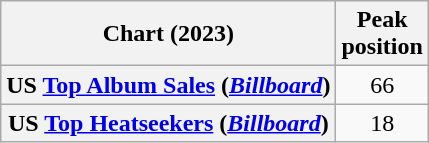<table class="wikitable sortable plainrowheaders" style="text-align:center">
<tr>
<th scope="col">Chart (2023)</th>
<th scope="col">Peak<br>position</th>
</tr>
<tr>
<th scope="row">US <a href='#'>Top Album Sales</a> (<em><a href='#'>Billboard</a></em>)</th>
<td>66</td>
</tr>
<tr>
<th scope="row">US <a href='#'>Top Heatseekers</a> (<em><a href='#'>Billboard</a></em>)</th>
<td>18</td>
</tr>
</table>
